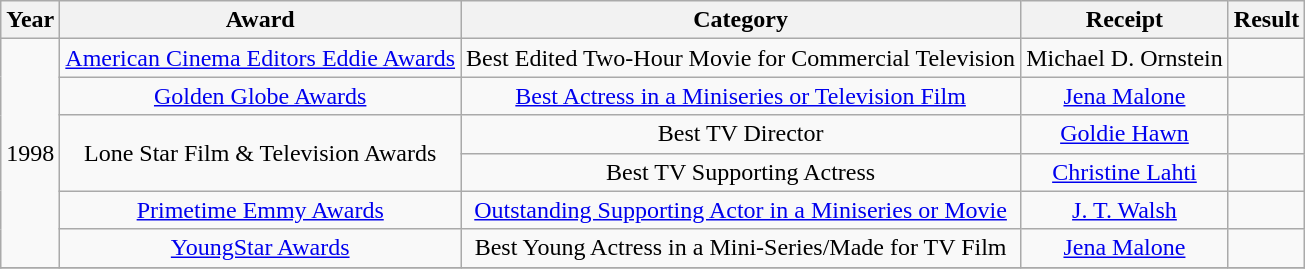<table class="wikitable sortable plainrowheaders" style="text-align:center;">
<tr>
<th>Year</th>
<th>Award</th>
<th>Category</th>
<th>Receipt</th>
<th>Result</th>
</tr>
<tr>
<td rowspan="6">1998</td>
<td><a href='#'>American Cinema Editors Eddie Awards</a></td>
<td>Best Edited Two-Hour Movie for Commercial Television</td>
<td>Michael D. Ornstein</td>
<td></td>
</tr>
<tr>
<td><a href='#'>Golden Globe Awards</a></td>
<td><a href='#'>Best Actress in a Miniseries or Television Film</a></td>
<td><a href='#'>Jena Malone</a></td>
<td></td>
</tr>
<tr>
<td rowspan="2">Lone Star Film & Television Awards</td>
<td>Best TV Director</td>
<td><a href='#'>Goldie Hawn</a></td>
<td></td>
</tr>
<tr>
<td>Best TV Supporting Actress</td>
<td><a href='#'>Christine Lahti</a></td>
<td></td>
</tr>
<tr>
<td><a href='#'>Primetime Emmy Awards</a></td>
<td><a href='#'>Outstanding Supporting Actor in a Miniseries or Movie</a></td>
<td><a href='#'>J. T. Walsh</a></td>
<td></td>
</tr>
<tr>
<td><a href='#'>YoungStar Awards</a></td>
<td>Best Young Actress in a Mini-Series/Made for TV Film</td>
<td><a href='#'>Jena Malone</a></td>
<td></td>
</tr>
<tr>
</tr>
</table>
